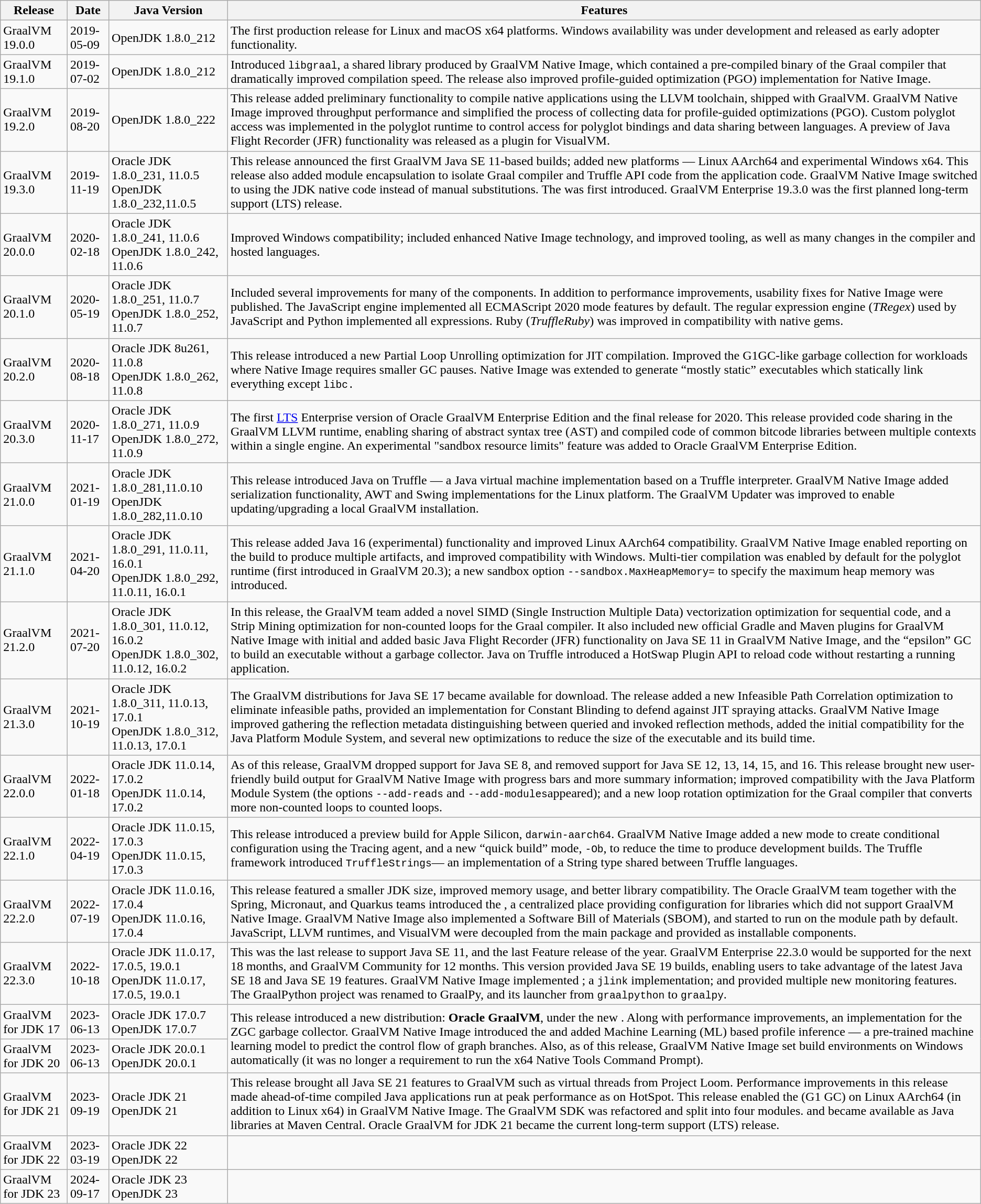<table class="wikitable mw-collapsible">
<tr>
<th>Release</th>
<th>Date</th>
<th>Java Version</th>
<th>Features</th>
</tr>
<tr>
<td>GraalVM 19.0.0</td>
<td>2019-05-09</td>
<td>OpenJDK 1.8.0_212</td>
<td>The first production release for Linux and macOS x64 platforms. Windows availability was under development and released as early adopter functionality.</td>
</tr>
<tr>
<td>GraalVM 19.1.0</td>
<td>2019-07-02</td>
<td>OpenJDK 1.8.0_212</td>
<td>Introduced <code>libgraal</code>, a shared library produced by GraalVM Native Image, which contained a pre-compiled binary of the Graal compiler that dramatically improved compilation speed. The release also improved profile-guided optimization (PGO) implementation for Native Image.</td>
</tr>
<tr>
<td>GraalVM 19.2.0</td>
<td>2019-08-20</td>
<td>OpenJDK 1.8.0_222</td>
<td>This release added preliminary functionality to compile native applications using the LLVM toolchain, shipped with GraalVM. GraalVM Native Image improved throughput performance and simplified the process of collecting data for profile-guided optimizations (PGO). Custom polyglot access was implemented in the polyglot runtime to control access for polyglot bindings and data sharing between languages. A preview of Java Flight Recorder (JFR) functionality was released as a plugin for VisualVM.</td>
</tr>
<tr>
<td>GraalVM 19.3.0</td>
<td>2019-11-19</td>
<td>Oracle JDK 1.8.0_231, 11.0.5<br>OpenJDK 1.8.0_232,11.0.5</td>
<td>This release announced the first GraalVM Java SE 11-based builds; added new platforms — Linux AArch64 and experimental Windows x64. This release also added module encapsulation to isolate Graal compiler and Truffle API code from the application code. GraalVM Native Image switched to using the JDK native code instead of manual substitutions. The  was first introduced. GraalVM Enterprise 19.3.0 was the first planned long-term support (LTS) release.</td>
</tr>
<tr>
<td>GraalVM 20.0.0</td>
<td>2020-02-18</td>
<td>Oracle JDK 1.8.0_241, 11.0.6<br>OpenJDK 1.8.0_242, 11.0.6</td>
<td>Improved Windows compatibility; included enhanced Native Image technology, and improved tooling, as well as many changes in the compiler and hosted languages.</td>
</tr>
<tr>
<td>GraalVM 20.1.0</td>
<td>2020-05-19</td>
<td>Oracle JDK 1.8.0_251, 11.0.7<br>OpenJDK 1.8.0_252, 11.0.7</td>
<td>Included several improvements for many of the components. In addition to performance improvements, usability fixes for Native Image were published. The JavaScript engine implemented all ECMAScript 2020 mode features by default. The regular expression engine (<em>TRegex</em>) used by JavaScript and Python implemented all expressions. Ruby (<em>TruffleRuby</em>) was improved in compatibility with native gems.</td>
</tr>
<tr>
<td>GraalVM 20.2.0</td>
<td>2020-08-18</td>
<td>Oracle JDK 8u261, 11.0.8<br>OpenJDK 1.8.0_262, 11.0.8</td>
<td>This release introduced a new Partial Loop Unrolling optimization for JIT compilation. Improved the G1GC-like garbage collection for workloads where Native Image requires smaller GC pauses. Native Image was extended to generate “mostly static” executables which statically link everything except <code>libc.</code></td>
</tr>
<tr>
<td>GraalVM 20.3.0</td>
<td>2020-11-17</td>
<td>Oracle JDK 1.8.0_271, 11.0.9<br>OpenJDK 1.8.0_272, 11.0.9</td>
<td>The first <a href='#'>LTS</a> Enterprise version of Oracle GraalVM Enterprise Edition and the final release for 2020. This release provided code sharing in the GraalVM LLVM runtime, enabling sharing of abstract syntax tree (AST) and compiled code of common bitcode libraries between multiple contexts within a single engine. An experimental "sandbox resource limits" feature was added to Oracle GraalVM Enterprise Edition.</td>
</tr>
<tr>
<td>GraalVM 21.0.0</td>
<td>2021-01-19</td>
<td>Oracle JDK 1.8.0_281,11.0.10<br>OpenJDK 1.8.0_282,11.0.10</td>
<td>This release introduced Java on Truffle — a Java virtual machine implementation based on a Truffle interpreter. GraalVM Native Image added serialization functionality, AWT and Swing implementations for the Linux platform. The GraalVM Updater was improved to enable updating/upgrading a local GraalVM installation.</td>
</tr>
<tr>
<td>GraalVM 21.1.0</td>
<td>2021-04-20</td>
<td>Oracle JDK 1.8.0_291, 11.0.11, 16.0.1<br>OpenJDK  1.8.0_292, 11.0.11, 16.0.1</td>
<td>This release added Java 16 (experimental) functionality and improved Linux AArch64 compatibility. GraalVM Native Image enabled reporting on the build to produce multiple artifacts, and improved compatibility with Windows. Multi-tier compilation was enabled by default for the polyglot runtime (first introduced in GraalVM 20.3); a new sandbox option <code>--sandbox.MaxHeapMemory=<size></code> to specify the maximum heap memory was introduced.</td>
</tr>
<tr>
<td>GraalVM 21.2.0</td>
<td>2021-07-20</td>
<td>Oracle JDK 1.8.0_301, 11.0.12, 16.0.2<br>OpenJDK 1.8.0_302, 11.0.12, 16.0.2</td>
<td>In this release, the GraalVM team added a novel SIMD (Single Instruction Multiple Data) vectorization optimization for sequential code, and a Strip Mining optimization for non-counted loops for the Graal compiler. It also included new official Gradle and Maven plugins for GraalVM Native Image with initial  and added basic Java Flight Recorder (JFR) functionality on Java SE 11 in GraalVM Native Image, and the “epsilon” GC to build an executable without a garbage collector. Java on Truffle introduced a HotSwap Plugin API to reload code without restarting a running application.</td>
</tr>
<tr>
<td>GraalVM 21.3.0</td>
<td>2021-10-19</td>
<td>Oracle JDK 1.8.0_311, 11.0.13,  17.0.1<br>OpenJDK 1.8.0_312, 11.0.13,  17.0.1</td>
<td>The GraalVM distributions for Java SE 17 became available for download. The release added a new Infeasible Path Correlation optimization to eliminate infeasible paths, provided an implementation for Constant Blinding to defend against JIT spraying attacks. GraalVM Native Image improved gathering the reflection metadata distinguishing between queried and invoked reflection methods, added the initial compatibility for the Java Platform Module System, and several new optimizations to reduce the size of the executable and its build time.</td>
</tr>
<tr>
<td>GraalVM 22.0.0</td>
<td>2022-01-18</td>
<td>Oracle JDK 11.0.14, 17.0.2<br>OpenJDK 11.0.14, 17.0.2</td>
<td>As of this release, GraalVM dropped support for Java SE 8, and removed support for Java SE 12, 13, 14, 15, and 16. This release brought new user-friendly build output for GraalVM Native Image with progress bars and more summary information; improved compatibility with the Java Platform Module System (the options <code>--add-reads</code> and <code>--add-modules</code>appeared); and a new loop rotation optimization for the Graal compiler that converts more non-counted loops to counted loops.</td>
</tr>
<tr>
<td>GraalVM 22.1.0</td>
<td>2022-04-19</td>
<td>Oracle JDK 11.0.15, 17.0.3<br>OpenJDK 11.0.15, 17.0.3</td>
<td>This release introduced a preview build for Apple Silicon, <code>darwin-aarch64</code>. GraalVM Native Image added a new mode to create conditional configuration using the Tracing agent, and  a new “quick build” mode, <code>-Ob</code>, to reduce the time to produce development builds. The Truffle framework introduced <code>TruffleStrings</code>— an implementation of a String type shared between Truffle languages.</td>
</tr>
<tr>
<td>GraalVM 22.2.0</td>
<td>2022-07-19</td>
<td>Oracle JDK 11.0.16, 17.0.4<br>OpenJDK 11.0.16, 17.0.4</td>
<td>This release featured a smaller JDK size, improved memory usage, and better library compatibility. The Oracle GraalVM team together with the Spring, Micronaut, and Quarkus teams introduced the , a centralized place providing configuration for libraries which did not support GraalVM Native Image. GraalVM Native Image also implemented a Software Bill of Materials (SBOM), and started to run on the module path by default. JavaScript, LLVM runtimes, and VisualVM were decoupled from the main package and provided as installable components.</td>
</tr>
<tr>
<td>GraalVM 22.3.0</td>
<td>2022-10-18</td>
<td>Oracle JDK 11.0.17, 17.0.5, 19.0.1<br>OpenJDK 11.0.17, 17.0.5, 19.0.1</td>
<td>This was the last release to support Java SE 11, and the last Feature release of the year. GraalVM Enterprise 22.3.0 would be supported for the next 18 months, and GraalVM Community for 12 months. This version provided Java SE 19 builds, enabling users to take advantage of the latest Java SE 18 and Java SE 19 features. GraalVM Native Image implemented ; a <code>jlink</code> implementation; and provided multiple new monitoring features. The GraalPython project was renamed to GraalPy, and its launcher from <code>graalpython</code> to <code>graalpy</code>.</td>
</tr>
<tr>
<td>GraalVM for JDK 17</td>
<td>2023-06-13</td>
<td>Oracle JDK 17.0.7<br>OpenJDK 17.0.7</td>
<td rowspan="2">This release introduced a new distribution: <strong>Oracle GraalVM</strong>, under the new . Along with performance improvements, an implementation for the ZGC garbage collector. GraalVM Native Image introduced the  and added Machine Learning (ML) based profile inference — a pre-trained machine learning model to predict the control flow of graph branches. Also, as of this release, GraalVM Native Image set build environments on Windows automatically (it was no longer a requirement to run the x64 Native Tools Command Prompt).</td>
</tr>
<tr>
<td>GraalVM for JDK 20</td>
<td>2023-06-13</td>
<td>Oracle JDK 20.0.1<br>OpenJDK 20.0.1</td>
</tr>
<tr>
<td>GraalVM for JDK 21</td>
<td>2023-09-19</td>
<td>Oracle JDK 21 OpenJDK 21</td>
<td>This release brought all Java SE 21 features to GraalVM such as virtual threads from Project Loom. Performance improvements in this release made ahead-of-time compiled Java applications run at peak performance as on HotSpot. This release enabled the  (G1 GC) on Linux AArch64 (in addition to Linux x64) in GraalVM Native Image. The GraalVM SDK was refactored and split into four modules.  and became available as Java libraries at Maven Central. Oracle GraalVM for JDK 21 became the current long-term support (LTS) release.</td>
</tr>
<tr>
<td>GraalVM for JDK 22</td>
<td>2023-03-19</td>
<td>Oracle JDK 22 OpenJDK 22</td>
<td></td>
</tr>
<tr>
<td>GraalVM for JDK 23</td>
<td>2024-09-17</td>
<td>Oracle JDK 23 OpenJDK 23</td>
<td></td>
</tr>
</table>
